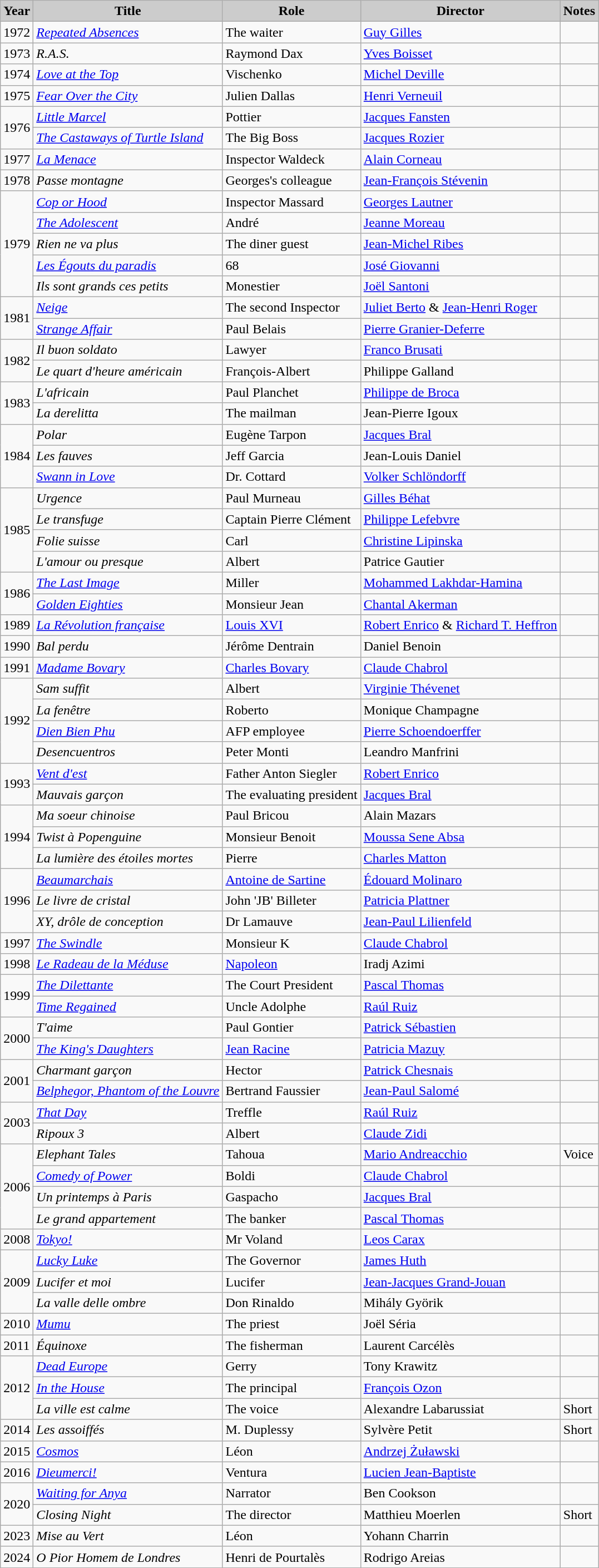<table class="wikitable">
<tr>
<th style="background: #CCCCCC;">Year</th>
<th style="background: #CCCCCC;">Title</th>
<th style="background: #CCCCCC;">Role</th>
<th style="background: #CCCCCC;">Director</th>
<th style="background: #CCCCCC;">Notes</th>
</tr>
<tr>
<td>1972</td>
<td><em><a href='#'>Repeated Absences</a></em></td>
<td>The waiter</td>
<td><a href='#'>Guy Gilles</a></td>
<td></td>
</tr>
<tr>
<td>1973</td>
<td><em>R.A.S.</em></td>
<td>Raymond Dax</td>
<td><a href='#'>Yves Boisset</a></td>
<td></td>
</tr>
<tr>
<td>1974</td>
<td><em><a href='#'>Love at the Top</a></em></td>
<td>Vischenko</td>
<td><a href='#'>Michel Deville</a></td>
<td></td>
</tr>
<tr>
<td>1975</td>
<td><em><a href='#'>Fear Over the City</a></em></td>
<td>Julien Dallas</td>
<td><a href='#'>Henri Verneuil</a></td>
<td></td>
</tr>
<tr>
<td rowspan=2>1976</td>
<td><em><a href='#'>Little Marcel</a></em></td>
<td>Pottier</td>
<td><a href='#'>Jacques Fansten</a></td>
<td></td>
</tr>
<tr>
<td><em><a href='#'>The Castaways of Turtle Island</a></em></td>
<td>The Big Boss</td>
<td><a href='#'>Jacques Rozier</a></td>
<td></td>
</tr>
<tr>
<td>1977</td>
<td><em><a href='#'>La Menace</a></em></td>
<td>Inspector Waldeck</td>
<td><a href='#'>Alain Corneau</a></td>
<td></td>
</tr>
<tr>
<td>1978</td>
<td><em>Passe montagne</em></td>
<td>Georges's colleague</td>
<td><a href='#'>Jean-François Stévenin</a></td>
<td></td>
</tr>
<tr>
<td rowspan=5>1979</td>
<td><em><a href='#'>Cop or Hood</a></em></td>
<td>Inspector Massard</td>
<td><a href='#'>Georges Lautner</a></td>
<td></td>
</tr>
<tr>
<td><em><a href='#'>The Adolescent</a></em></td>
<td>André</td>
<td><a href='#'>Jeanne Moreau</a></td>
<td></td>
</tr>
<tr>
<td><em>Rien ne va plus</em></td>
<td>The diner guest</td>
<td><a href='#'>Jean-Michel Ribes</a></td>
<td></td>
</tr>
<tr>
<td><em><a href='#'>Les Égouts du paradis</a></em></td>
<td>68</td>
<td><a href='#'>José Giovanni</a></td>
<td></td>
</tr>
<tr>
<td><em>Ils sont grands ces petits</em></td>
<td>Monestier</td>
<td><a href='#'>Joël Santoni</a></td>
<td></td>
</tr>
<tr>
<td rowspan=2>1981</td>
<td><em><a href='#'>Neige</a></em></td>
<td>The second Inspector</td>
<td><a href='#'>Juliet Berto</a> & <a href='#'>Jean-Henri Roger</a></td>
<td></td>
</tr>
<tr>
<td><em><a href='#'>Strange Affair</a></em></td>
<td>Paul Belais</td>
<td><a href='#'>Pierre Granier-Deferre</a></td>
<td></td>
</tr>
<tr>
<td rowspan=2>1982</td>
<td><em>Il buon soldato</em></td>
<td>Lawyer</td>
<td><a href='#'>Franco Brusati</a></td>
<td></td>
</tr>
<tr>
<td><em>Le quart d'heure américain</em></td>
<td>François-Albert</td>
<td>Philippe Galland</td>
<td></td>
</tr>
<tr>
<td rowspan=2>1983</td>
<td><em>L'africain</em></td>
<td>Paul Planchet</td>
<td><a href='#'>Philippe de Broca</a></td>
<td></td>
</tr>
<tr>
<td><em>La derelitta</em></td>
<td>The mailman</td>
<td>Jean-Pierre Igoux</td>
<td></td>
</tr>
<tr>
<td rowspan=3>1984</td>
<td><em>Polar</em></td>
<td>Eugène Tarpon</td>
<td><a href='#'>Jacques Bral</a></td>
<td></td>
</tr>
<tr>
<td><em>Les fauves</em></td>
<td>Jeff Garcia</td>
<td>Jean-Louis Daniel</td>
<td></td>
</tr>
<tr>
<td><em><a href='#'>Swann in Love</a></em></td>
<td>Dr. Cottard</td>
<td><a href='#'>Volker Schlöndorff</a></td>
<td></td>
</tr>
<tr>
<td rowspan=4>1985</td>
<td><em>Urgence</em></td>
<td>Paul Murneau</td>
<td><a href='#'>Gilles Béhat</a></td>
<td></td>
</tr>
<tr>
<td><em>Le transfuge</em></td>
<td>Captain Pierre Clément</td>
<td><a href='#'>Philippe Lefebvre</a></td>
<td></td>
</tr>
<tr>
<td><em>Folie suisse</em></td>
<td>Carl</td>
<td><a href='#'>Christine Lipinska</a></td>
<td></td>
</tr>
<tr>
<td><em>L'amour ou presque</em></td>
<td>Albert</td>
<td>Patrice Gautier</td>
<td></td>
</tr>
<tr>
<td rowspan=2>1986</td>
<td><em><a href='#'>The Last Image</a></em></td>
<td>Miller</td>
<td><a href='#'>Mohammed Lakhdar-Hamina</a></td>
<td></td>
</tr>
<tr>
<td><em><a href='#'>Golden Eighties</a></em></td>
<td>Monsieur Jean</td>
<td><a href='#'>Chantal Akerman</a></td>
<td></td>
</tr>
<tr>
<td>1989</td>
<td><em><a href='#'>La Révolution française</a></em></td>
<td><a href='#'>Louis XVI</a></td>
<td><a href='#'>Robert Enrico</a> & <a href='#'>Richard T. Heffron</a></td>
<td></td>
</tr>
<tr>
<td>1990</td>
<td><em>Bal perdu</em></td>
<td>Jérôme Dentrain</td>
<td>Daniel Benoin</td>
<td></td>
</tr>
<tr>
<td>1991</td>
<td><em><a href='#'>Madame Bovary</a></em></td>
<td><a href='#'>Charles Bovary</a></td>
<td><a href='#'>Claude Chabrol</a></td>
<td></td>
</tr>
<tr>
<td rowspan=4>1992</td>
<td><em>Sam suffit</em></td>
<td>Albert</td>
<td><a href='#'>Virginie Thévenet</a></td>
<td></td>
</tr>
<tr>
<td><em>La fenêtre</em></td>
<td>Roberto</td>
<td>Monique Champagne</td>
<td></td>
</tr>
<tr>
<td><em><a href='#'>Dien Bien Phu</a></em></td>
<td>AFP employee</td>
<td><a href='#'>Pierre Schoendoerffer</a></td>
<td></td>
</tr>
<tr>
<td><em>Desencuentros</em></td>
<td>Peter Monti</td>
<td>Leandro Manfrini</td>
<td></td>
</tr>
<tr>
<td rowspan=2>1993</td>
<td><em><a href='#'>Vent d'est</a></em></td>
<td>Father Anton Siegler</td>
<td><a href='#'>Robert Enrico</a></td>
<td></td>
</tr>
<tr>
<td><em>Mauvais garçon</em></td>
<td>The evaluating president</td>
<td><a href='#'>Jacques Bral</a></td>
<td></td>
</tr>
<tr>
<td rowspan=3>1994</td>
<td><em>Ma soeur chinoise</em></td>
<td>Paul Bricou</td>
<td>Alain Mazars</td>
<td></td>
</tr>
<tr>
<td><em>Twist à Popenguine</em></td>
<td>Monsieur Benoit</td>
<td><a href='#'>Moussa Sene Absa</a></td>
<td></td>
</tr>
<tr>
<td><em>La lumière des étoiles mortes</em></td>
<td>Pierre</td>
<td><a href='#'>Charles Matton</a></td>
<td></td>
</tr>
<tr>
<td rowspan=3>1996</td>
<td><em><a href='#'>Beaumarchais</a></em></td>
<td><a href='#'>Antoine de Sartine</a></td>
<td><a href='#'>Édouard Molinaro</a></td>
<td></td>
</tr>
<tr>
<td><em>Le livre de cristal</em></td>
<td>John 'JB' Billeter</td>
<td><a href='#'>Patricia Plattner</a></td>
<td></td>
</tr>
<tr>
<td><em>XY, drôle de conception</em></td>
<td>Dr Lamauve</td>
<td><a href='#'>Jean-Paul Lilienfeld</a></td>
<td></td>
</tr>
<tr>
<td>1997</td>
<td><em><a href='#'>The Swindle</a></em></td>
<td>Monsieur K</td>
<td><a href='#'>Claude Chabrol</a></td>
<td></td>
</tr>
<tr>
<td>1998</td>
<td><em><a href='#'>Le Radeau de la Méduse</a></em></td>
<td><a href='#'>Napoleon</a></td>
<td>Iradj Azimi</td>
<td></td>
</tr>
<tr>
<td rowspan=2>1999</td>
<td><em><a href='#'>The Dilettante</a></em></td>
<td>The Court President</td>
<td><a href='#'>Pascal Thomas</a></td>
<td></td>
</tr>
<tr>
<td><em><a href='#'>Time Regained</a></em></td>
<td>Uncle Adolphe</td>
<td><a href='#'>Raúl Ruiz</a></td>
<td></td>
</tr>
<tr>
<td rowspan=2>2000</td>
<td><em>T'aime</em></td>
<td>Paul Gontier</td>
<td><a href='#'>Patrick Sébastien</a></td>
<td></td>
</tr>
<tr>
<td><em><a href='#'>The King's Daughters</a></em></td>
<td><a href='#'>Jean Racine</a></td>
<td><a href='#'>Patricia Mazuy</a></td>
<td></td>
</tr>
<tr>
<td rowspan=2>2001</td>
<td><em>Charmant garçon</em></td>
<td>Hector</td>
<td><a href='#'>Patrick Chesnais</a></td>
<td></td>
</tr>
<tr>
<td><em><a href='#'>Belphegor, Phantom of the Louvre</a></em></td>
<td>Bertrand Faussier</td>
<td><a href='#'>Jean-Paul Salomé</a></td>
<td></td>
</tr>
<tr>
<td rowspan=2>2003</td>
<td><em><a href='#'>That Day</a></em></td>
<td>Treffle</td>
<td><a href='#'>Raúl Ruiz</a></td>
<td></td>
</tr>
<tr>
<td><em>Ripoux 3</em></td>
<td>Albert</td>
<td><a href='#'>Claude Zidi</a></td>
<td></td>
</tr>
<tr>
<td rowspan=4>2006</td>
<td><em>Elephant Tales</em></td>
<td>Tahoua</td>
<td><a href='#'>Mario Andreacchio</a></td>
<td>Voice</td>
</tr>
<tr>
<td><em><a href='#'>Comedy of Power</a></em></td>
<td>Boldi</td>
<td><a href='#'>Claude Chabrol</a></td>
<td></td>
</tr>
<tr>
<td><em>Un printemps à Paris</em></td>
<td>Gaspacho</td>
<td><a href='#'>Jacques Bral</a></td>
<td></td>
</tr>
<tr>
<td><em>Le grand appartement</em></td>
<td>The banker</td>
<td><a href='#'>Pascal Thomas</a></td>
<td></td>
</tr>
<tr>
<td>2008</td>
<td><em><a href='#'>Tokyo!</a></em></td>
<td>Mr Voland</td>
<td><a href='#'>Leos Carax</a></td>
<td></td>
</tr>
<tr>
<td rowspan=3>2009</td>
<td><em><a href='#'>Lucky Luke</a></em></td>
<td>The Governor</td>
<td><a href='#'>James Huth</a></td>
<td></td>
</tr>
<tr>
<td><em>Lucifer et moi</em></td>
<td>Lucifer</td>
<td><a href='#'>Jean-Jacques Grand-Jouan</a></td>
<td></td>
</tr>
<tr>
<td><em>La valle delle ombre</em></td>
<td>Don Rinaldo</td>
<td>Mihály Györik</td>
<td></td>
</tr>
<tr>
<td>2010</td>
<td><em><a href='#'>Mumu</a></em></td>
<td>The priest</td>
<td>Joël Séria</td>
<td></td>
</tr>
<tr>
<td>2011</td>
<td><em>Équinoxe</em></td>
<td>The fisherman</td>
<td>Laurent Carcélès</td>
<td></td>
</tr>
<tr>
<td rowspan=3>2012</td>
<td><em><a href='#'>Dead Europe</a></em></td>
<td>Gerry</td>
<td>Tony Krawitz</td>
<td></td>
</tr>
<tr>
<td><em><a href='#'>In the House</a></em></td>
<td>The principal</td>
<td><a href='#'>François Ozon</a></td>
<td></td>
</tr>
<tr>
<td><em>La ville est calme</em></td>
<td>The voice</td>
<td>Alexandre Labarussiat</td>
<td>Short</td>
</tr>
<tr>
<td>2014</td>
<td><em>Les assoiffés</em></td>
<td>M. Duplessy</td>
<td>Sylvère Petit</td>
<td>Short</td>
</tr>
<tr>
<td>2015</td>
<td><em><a href='#'>Cosmos</a></em></td>
<td>Léon</td>
<td><a href='#'>Andrzej Żuławski</a></td>
<td></td>
</tr>
<tr>
<td>2016</td>
<td><em><a href='#'>Dieumerci!</a></em></td>
<td>Ventura</td>
<td><a href='#'>Lucien Jean-Baptiste</a></td>
<td></td>
</tr>
<tr>
<td rowspan=2>2020</td>
<td><em><a href='#'>Waiting for Anya</a></em></td>
<td>Narrator</td>
<td>Ben Cookson</td>
<td></td>
</tr>
<tr>
<td><em>Closing Night</em></td>
<td>The director</td>
<td>Matthieu Moerlen</td>
<td>Short</td>
</tr>
<tr>
<td>2023</td>
<td><em>Mise au Vert</em></td>
<td>Léon</td>
<td>Yohann Charrin</td>
<td></td>
</tr>
<tr>
<td>2024</td>
<td><em>O Pior Homem de Londres</em></td>
<td>Henri de Pourtalès</td>
<td>Rodrigo Areias</td>
<td></td>
</tr>
<tr>
</tr>
</table>
